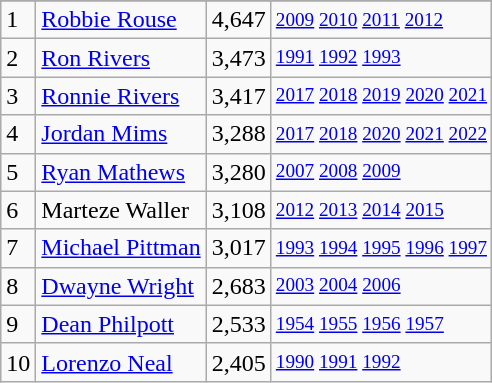<table class="wikitable">
<tr>
</tr>
<tr>
<td>1</td>
<td><a href='#'>Robbie Rouse</a></td>
<td>4,647</td>
<td style="font-size:80%;"><a href='#'>2009</a> <a href='#'>2010</a> <a href='#'>2011</a> <a href='#'>2012</a></td>
</tr>
<tr>
<td>2</td>
<td><a href='#'>Ron Rivers</a></td>
<td>3,473</td>
<td style="font-size:80%;"><a href='#'>1991</a> <a href='#'>1992</a> <a href='#'>1993</a></td>
</tr>
<tr>
<td>3</td>
<td><a href='#'>Ronnie Rivers</a></td>
<td>3,417</td>
<td style="font-size:80%;"><a href='#'>2017</a> <a href='#'>2018</a> <a href='#'>2019</a> <a href='#'>2020</a> <a href='#'>2021</a></td>
</tr>
<tr>
<td>4</td>
<td><a href='#'>Jordan Mims</a></td>
<td>3,288</td>
<td style="font-size:80%;"><a href='#'>2017</a> <a href='#'>2018</a> <a href='#'>2020</a> <a href='#'>2021</a> <a href='#'>2022</a></td>
</tr>
<tr>
<td>5</td>
<td><a href='#'>Ryan Mathews</a></td>
<td>3,280</td>
<td style="font-size:80%;"><a href='#'>2007</a> <a href='#'>2008</a> <a href='#'>2009</a></td>
</tr>
<tr>
<td>6</td>
<td>Marteze Waller</td>
<td>3,108</td>
<td style="font-size:80%;"><a href='#'>2012</a> <a href='#'>2013</a> <a href='#'>2014</a> <a href='#'>2015</a></td>
</tr>
<tr>
<td>7</td>
<td><a href='#'>Michael Pittman</a></td>
<td>3,017</td>
<td style="font-size:80%;"><a href='#'>1993</a> <a href='#'>1994</a> <a href='#'>1995</a> <a href='#'>1996</a> <a href='#'>1997</a></td>
</tr>
<tr>
<td>8</td>
<td><a href='#'>Dwayne Wright</a></td>
<td>2,683</td>
<td style="font-size:80%;"><a href='#'>2003</a> <a href='#'>2004</a> <a href='#'>2006</a></td>
</tr>
<tr>
<td>9</td>
<td><a href='#'>Dean Philpott</a></td>
<td>2,533</td>
<td style="font-size:80%;"><a href='#'>1954</a> <a href='#'>1955</a> <a href='#'>1956</a> <a href='#'>1957</a></td>
</tr>
<tr>
<td>10</td>
<td><a href='#'>Lorenzo Neal</a></td>
<td>2,405</td>
<td style="font-size:80%;"><a href='#'>1990</a> <a href='#'>1991</a> <a href='#'>1992</a></td>
</tr>
</table>
